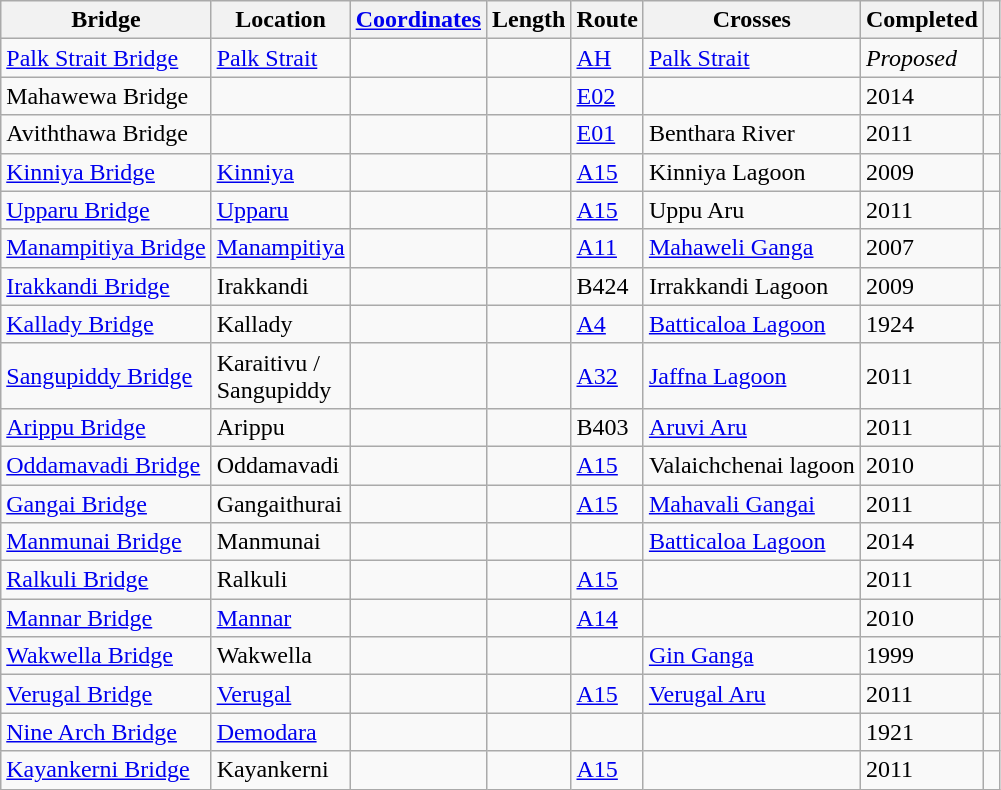<table class="wikitable plainrowheaders sortable">
<tr>
<th scope="col">Bridge</th>
<th scope="col">Location</th>
<th scope="col" class="unsortable"><a href='#'>Coordinates</a></th>
<th scope="col">Length</th>
<th scope="col" class="unsortable">Route</th>
<th scope="col">Crosses</th>
<th scope="col">Completed</th>
<th scope="col" class="unsortable"></th>
</tr>
<tr>
<td><a href='#'>Palk Strait Bridge</a></td>
<td><a href='#'>Palk Strait</a></td>
<td></td>
<td></td>
<td><a href='#'>AH</a></td>
<td><a href='#'>Palk Strait</a></td>
<td><em>Proposed</em></td>
<td> </td>
</tr>
<tr>
<td>Mahawewa Bridge</td>
<td Mahawewa></td>
<td> </td>
<td></td>
<td><a href='#'>E02</a></td>
<td> </td>
<td>2014</td>
<td></td>
</tr>
<tr>
<td>Aviththawa Bridge</td>
<td Aviththawa></td>
<td> </td>
<td></td>
<td><a href='#'>E01</a></td>
<td>Benthara River</td>
<td>2011</td>
<td></td>
</tr>
<tr>
<td><a href='#'>Kinniya Bridge</a></td>
<td><a href='#'>Kinniya</a></td>
<td></td>
<td></td>
<td><a href='#'>A15</a></td>
<td>Kinniya Lagoon</td>
<td>2009</td>
<td></td>
</tr>
<tr>
<td><a href='#'>Upparu Bridge</a></td>
<td><a href='#'>Upparu</a></td>
<td></td>
<td></td>
<td><a href='#'>A15</a></td>
<td>Uppu Aru</td>
<td>2011</td>
<td></td>
</tr>
<tr>
<td><a href='#'>Manampitiya Bridge</a></td>
<td><a href='#'>Manampitiya</a></td>
<td></td>
<td></td>
<td><a href='#'>A11</a></td>
<td><a href='#'>Mahaweli Ganga</a></td>
<td>2007</td>
<td> </td>
</tr>
<tr>
<td><a href='#'>Irakkandi Bridge</a></td>
<td>Irakkandi</td>
<td></td>
<td></td>
<td>B424</td>
<td>Irrakkandi Lagoon</td>
<td>2009</td>
<td> </td>
</tr>
<tr>
<td><a href='#'>Kallady Bridge</a></td>
<td>Kallady</td>
<td></td>
<td></td>
<td><a href='#'>A4</a></td>
<td><a href='#'>Batticaloa Lagoon</a></td>
<td>1924</td>
<td></td>
</tr>
<tr>
<td><a href='#'>Sangupiddy Bridge</a></td>
<td>Karaitivu /<br>Sangupiddy</td>
<td></td>
<td></td>
<td><a href='#'>A32</a></td>
<td><a href='#'>Jaffna Lagoon</a></td>
<td>2011</td>
<td></td>
</tr>
<tr>
<td><a href='#'>Arippu Bridge</a></td>
<td>Arippu</td>
<td></td>
<td></td>
<td>B403</td>
<td><a href='#'>Aruvi Aru</a></td>
<td>2011</td>
<td> </td>
</tr>
<tr>
<td><a href='#'>Oddamavadi Bridge</a></td>
<td>Oddamavadi</td>
<td></td>
<td></td>
<td><a href='#'>A15</a></td>
<td>Valaichchenai lagoon</td>
<td>2010</td>
<td></td>
</tr>
<tr>
<td><a href='#'>Gangai Bridge</a></td>
<td>Gangaithurai</td>
<td></td>
<td></td>
<td><a href='#'>A15</a></td>
<td><a href='#'>Mahavali Gangai</a></td>
<td>2011</td>
<td></td>
</tr>
<tr>
<td><a href='#'>Manmunai Bridge</a></td>
<td>Manmunai</td>
<td></td>
<td></td>
<td> </td>
<td><a href='#'>Batticaloa Lagoon</a></td>
<td>2014</td>
<td></td>
</tr>
<tr>
<td><a href='#'>Ralkuli Bridge</a></td>
<td>Ralkuli</td>
<td></td>
<td></td>
<td><a href='#'>A15</a></td>
<td> </td>
<td>2011</td>
<td></td>
</tr>
<tr>
<td><a href='#'>Mannar Bridge</a></td>
<td><a href='#'>Mannar</a></td>
<td></td>
<td></td>
<td><a href='#'>A14</a></td>
<td> </td>
<td>2010</td>
<td></td>
</tr>
<tr>
<td><a href='#'>Wakwella Bridge</a></td>
<td>Wakwella</td>
<td></td>
<td></td>
<td> </td>
<td><a href='#'>Gin Ganga</a></td>
<td>1999</td>
<td> </td>
</tr>
<tr>
<td><a href='#'>Verugal Bridge</a></td>
<td><a href='#'>Verugal</a></td>
<td></td>
<td></td>
<td><a href='#'>A15</a></td>
<td><a href='#'>Verugal Aru</a></td>
<td>2011</td>
<td></td>
</tr>
<tr>
<td><a href='#'>Nine Arch Bridge</a></td>
<td><a href='#'>Demodara</a></td>
<td></td>
<td> </td>
<td> </td>
<td> </td>
<td>1921</td>
<td> </td>
</tr>
<tr>
<td><a href='#'>Kayankerni Bridge</a></td>
<td>Kayankerni</td>
<td></td>
<td></td>
<td><a href='#'>A15</a></td>
<td> </td>
<td>2011</td>
<td></td>
</tr>
</table>
